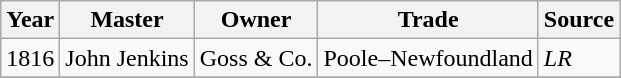<table class=" wikitable">
<tr>
<th>Year</th>
<th>Master</th>
<th>Owner</th>
<th>Trade</th>
<th>Source</th>
</tr>
<tr>
<td>1816</td>
<td>John Jenkins</td>
<td>Goss & Co.</td>
<td>Poole–Newfoundland</td>
<td><em>LR</em></td>
</tr>
<tr>
</tr>
</table>
